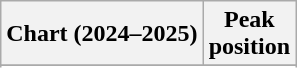<table class="wikitable sortable plainrowheaders" style="text-align:center">
<tr>
<th scope="col">Chart (2024–2025)</th>
<th scope="col">Peak<br>position</th>
</tr>
<tr>
</tr>
<tr>
</tr>
<tr>
</tr>
<tr>
</tr>
</table>
